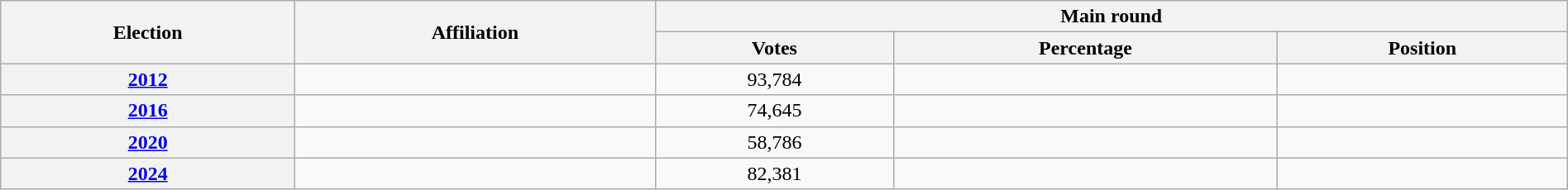<table class=wikitable width=100%>
<tr>
<th rowspan=2>Election</th>
<th rowspan=2>Affiliation</th>
<th colspan=3>Main round</th>
</tr>
<tr>
<th>Votes</th>
<th>Percentage</th>
<th>Position</th>
</tr>
<tr align=center>
<th><a href='#'>2012</a></th>
<td></td>
<td>93,784</td>
<td></td>
<td></td>
</tr>
<tr align=center>
<th><a href='#'>2016</a></th>
<td></td>
<td>74,645</td>
<td></td>
<td></td>
</tr>
<tr align=center>
<th><a href='#'>2020</a></th>
<td></td>
<td>58,786</td>
<td></td>
<td></td>
</tr>
<tr align=center>
<th><a href='#'>2024</a></th>
<td></td>
<td>82,381</td>
<td></td>
<td></td>
</tr>
</table>
